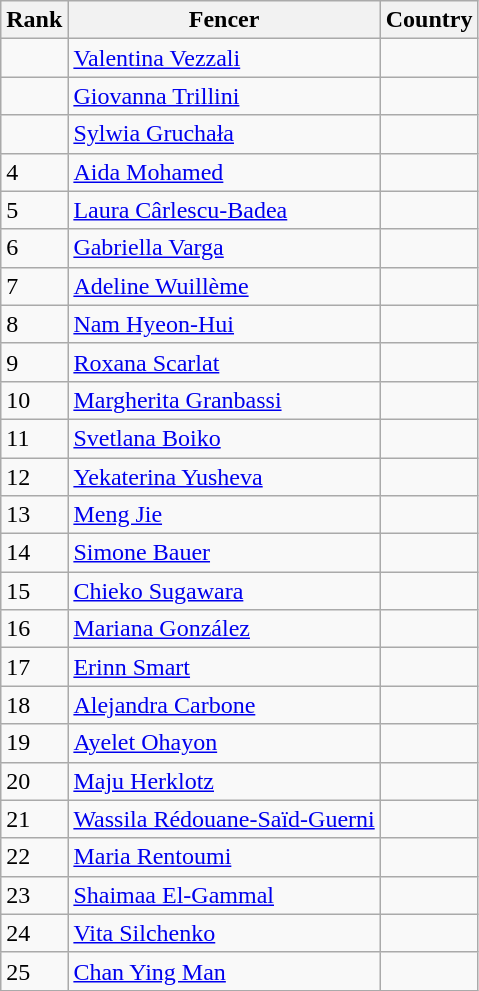<table class="wikitable sortable" style="text-align: left;">
<tr>
<th>Rank</th>
<th>Fencer</th>
<th>Country</th>
</tr>
<tr>
<td></td>
<td><a href='#'>Valentina Vezzali</a></td>
<td></td>
</tr>
<tr>
<td></td>
<td><a href='#'>Giovanna Trillini</a></td>
<td></td>
</tr>
<tr>
<td></td>
<td><a href='#'>Sylwia Gruchała</a></td>
<td></td>
</tr>
<tr>
<td>4</td>
<td><a href='#'>Aida Mohamed</a></td>
<td></td>
</tr>
<tr>
<td>5</td>
<td><a href='#'>Laura Cârlescu-Badea</a></td>
<td></td>
</tr>
<tr>
<td>6</td>
<td><a href='#'>Gabriella Varga</a></td>
<td></td>
</tr>
<tr>
<td>7</td>
<td><a href='#'>Adeline Wuillème</a></td>
<td></td>
</tr>
<tr>
<td>8</td>
<td><a href='#'>Nam Hyeon-Hui</a></td>
<td></td>
</tr>
<tr>
<td>9</td>
<td><a href='#'>Roxana Scarlat</a></td>
<td></td>
</tr>
<tr>
<td>10</td>
<td><a href='#'>Margherita Granbassi</a></td>
<td></td>
</tr>
<tr>
<td>11</td>
<td><a href='#'>Svetlana Boiko</a></td>
<td></td>
</tr>
<tr>
<td>12</td>
<td><a href='#'>Yekaterina Yusheva</a></td>
<td></td>
</tr>
<tr>
<td>13</td>
<td><a href='#'>Meng Jie</a></td>
<td></td>
</tr>
<tr>
<td>14</td>
<td><a href='#'>Simone Bauer</a></td>
<td></td>
</tr>
<tr>
<td>15</td>
<td><a href='#'>Chieko Sugawara</a></td>
<td></td>
</tr>
<tr>
<td>16</td>
<td><a href='#'>Mariana González</a></td>
<td></td>
</tr>
<tr>
<td>17</td>
<td><a href='#'>Erinn Smart</a></td>
<td></td>
</tr>
<tr>
<td>18</td>
<td><a href='#'>Alejandra Carbone</a></td>
<td></td>
</tr>
<tr>
<td>19</td>
<td><a href='#'>Ayelet Ohayon</a></td>
<td></td>
</tr>
<tr>
<td>20</td>
<td><a href='#'>Maju Herklotz</a></td>
<td></td>
</tr>
<tr>
<td>21</td>
<td><a href='#'>Wassila Rédouane-Saïd-Guerni</a></td>
<td></td>
</tr>
<tr>
<td>22</td>
<td><a href='#'>Maria Rentoumi</a></td>
<td></td>
</tr>
<tr>
<td>23</td>
<td><a href='#'>Shaimaa El-Gammal</a></td>
<td></td>
</tr>
<tr>
<td>24</td>
<td><a href='#'>Vita Silchenko</a></td>
<td></td>
</tr>
<tr>
<td>25</td>
<td><a href='#'>Chan Ying Man</a></td>
<td></td>
</tr>
</table>
